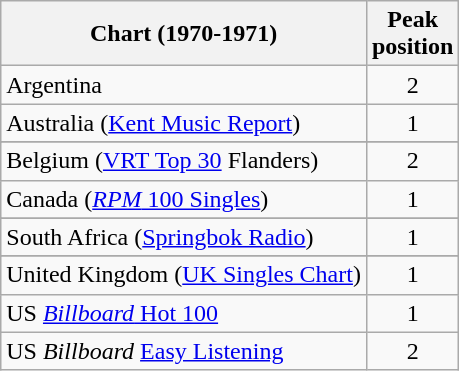<table class="wikitable sortable">
<tr>
<th scope="col">Chart (1970-1971)</th>
<th scope="col">Peak<br>position</th>
</tr>
<tr>
<td>Argentina</td>
<td style="text-align:center;">2</td>
</tr>
<tr>
<td>Australia (<a href='#'>Kent Music Report</a>)</td>
<td style="text-align:center;">1</td>
</tr>
<tr>
</tr>
<tr>
<td>Belgium (<a href='#'>VRT Top 30</a> Flanders)</td>
<td style="text-align:center;">2</td>
</tr>
<tr>
<td>Canada (<a href='#'><em>RPM</em> 100 Singles</a>)</td>
<td style="text-align:center;">1</td>
</tr>
<tr>
</tr>
<tr>
</tr>
<tr>
</tr>
<tr>
</tr>
<tr>
<td>South Africa (<a href='#'>Springbok Radio</a>)</td>
<td align="center">1</td>
</tr>
<tr>
</tr>
<tr>
<td>United Kingdom (<a href='#'>UK Singles Chart</a>)</td>
<td style="text-align:center;">1</td>
</tr>
<tr>
<td>US <a href='#'><em>Billboard</em> Hot 100</a></td>
<td style="text-align:center;">1</td>
</tr>
<tr>
<td>US <em>Billboard</em> <a href='#'>Easy Listening</a></td>
<td align="center">2</td>
</tr>
</table>
